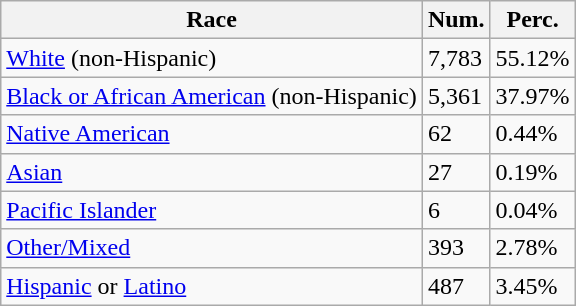<table class="wikitable">
<tr>
<th>Race</th>
<th>Num.</th>
<th>Perc.</th>
</tr>
<tr>
<td><a href='#'>White</a> (non-Hispanic)</td>
<td>7,783</td>
<td>55.12%</td>
</tr>
<tr>
<td><a href='#'>Black or African American</a> (non-Hispanic)</td>
<td>5,361</td>
<td>37.97%</td>
</tr>
<tr>
<td><a href='#'>Native American</a></td>
<td>62</td>
<td>0.44%</td>
</tr>
<tr>
<td><a href='#'>Asian</a></td>
<td>27</td>
<td>0.19%</td>
</tr>
<tr>
<td><a href='#'>Pacific Islander</a></td>
<td>6</td>
<td>0.04%</td>
</tr>
<tr>
<td><a href='#'>Other/Mixed</a></td>
<td>393</td>
<td>2.78%</td>
</tr>
<tr>
<td><a href='#'>Hispanic</a> or <a href='#'>Latino</a></td>
<td>487</td>
<td>3.45%</td>
</tr>
</table>
